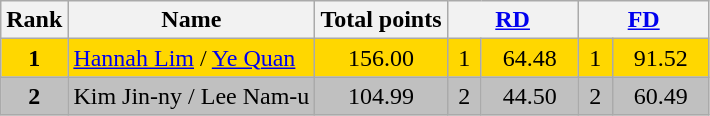<table class="wikitable sortable">
<tr>
<th>Rank</th>
<th>Name</th>
<th>Total points</th>
<th colspan="2" width="80px"><a href='#'>RD</a></th>
<th colspan="2" width="80px"><a href='#'>FD</a></th>
</tr>
<tr bgcolor="gold">
<td align="center"><strong>1</strong></td>
<td><a href='#'>Hannah Lim</a> / <a href='#'>Ye Quan</a></td>
<td align="center">156.00</td>
<td align="center">1</td>
<td align="center">64.48</td>
<td align="center">1</td>
<td align="center">91.52</td>
</tr>
<tr bgcolor="silver">
<td align="center"><strong>2</strong></td>
<td>Kim Jin-ny / Lee Nam-u</td>
<td align="center">104.99</td>
<td align="center">2</td>
<td align="center">44.50</td>
<td align="center">2</td>
<td align="center">60.49</td>
</tr>
</table>
